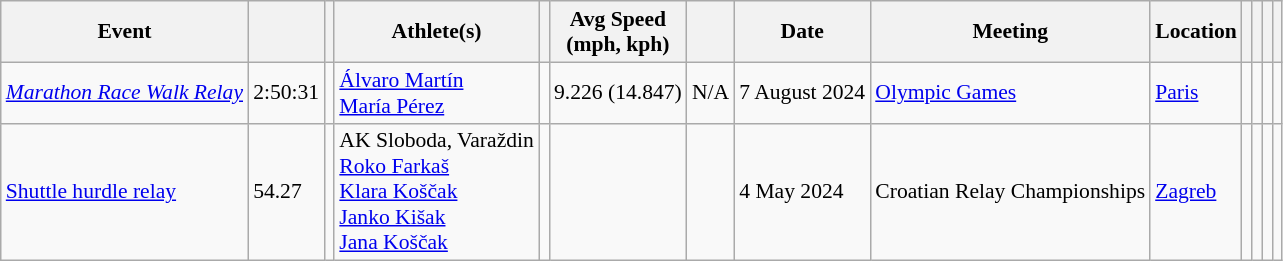<table class="wikitable sortable plainrowheaders" style="font-size:90%;">
<tr>
<th>Event</th>
<th></th>
<th class="unsortable"></th>
<th>Athlete(s)</th>
<th></th>
<th>Avg Speed<br>(mph, kph)</th>
<th></th>
<th>Date</th>
<th>Meeting</th>
<th>Location</th>
<th></th>
<th class="unsortable"></th>
<th class="unsortable"></th>
<th class="unsortable"></th>
</tr>
<tr>
<td><em><a href='#'>Marathon Race Walk Relay</a></em></td>
<td data-sort-value="1Secs00188.80">2:50:31</td>
<td></td>
<td><a href='#'>Álvaro Martín</a><br><a href='#'>María Pérez</a></td>
<td></td>
<td>9.226 (14.847)</td>
<td>N/A</td>
<td>7 August 2024</td>
<td><a href='#'>Olympic Games</a></td>
<td><a href='#'>Paris</a></td>
<td></td>
<td></td>
<td></td>
<td></td>
</tr>
<tr>
<td><a href='#'>Shuttle hurdle relay</a></td>
<td>54.27</td>
<td></td>
<td>AK Sloboda, Varaždin<br><a href='#'>Roko Farkaš</a><br><a href='#'>Klara Koščak</a><br><a href='#'>Janko Kišak</a><br><a href='#'>Jana Koščak</a></td>
<td></td>
<td></td>
<td></td>
<td>4 May 2024</td>
<td>Croatian Relay Championships</td>
<td><a href='#'>Zagreb</a></td>
<td></td>
<td></td>
<td></td>
<td></td>
</tr>
</table>
